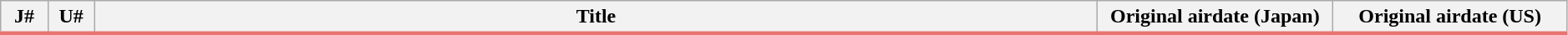<table class="wikitable" width="99%">
<tr style="border-bottom:3px solid #E77471">
<th width="3%">J#</th>
<th width="3%">U#</th>
<th>Title</th>
<th width="15%">Original airdate (Japan)</th>
<th width="15%">Original airdate (US)<br>


















 








































</th>
</tr>
</table>
